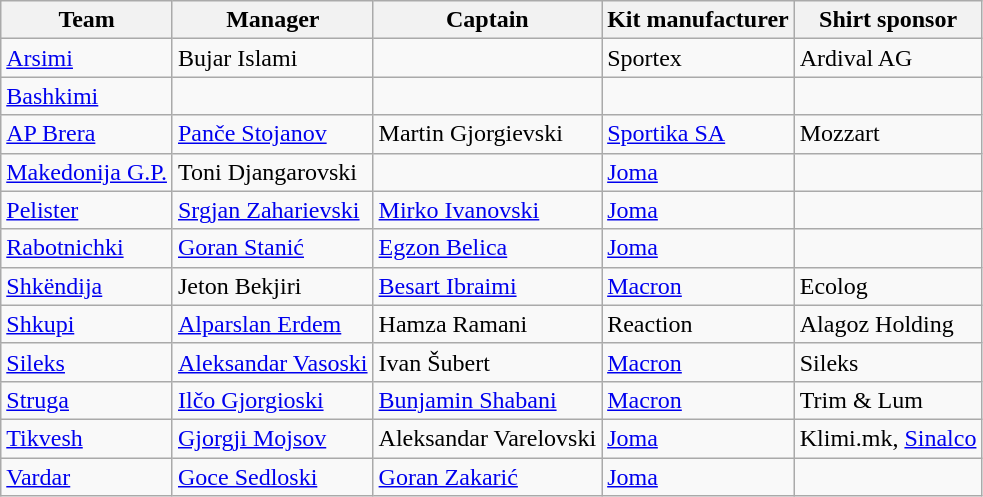<table class="wikitable sortable">
<tr>
<th>Team</th>
<th>Manager</th>
<th>Captain</th>
<th>Kit manufacturer</th>
<th>Shirt sponsor</th>
</tr>
<tr>
<td><a href='#'>Arsimi</a></td>
<td> Bujar Islami</td>
<td></td>
<td>Sportex</td>
<td>Ardival AG</td>
</tr>
<tr>
<td><a href='#'>Bashkimi</a></td>
<td></td>
<td></td>
<td></td>
<td></td>
</tr>
<tr>
<td><a href='#'>AP Brera</a></td>
<td> <a href='#'>Panče Stojanov</a></td>
<td> Martin Gjorgievski</td>
<td><a href='#'>Sportika SA</a></td>
<td>Mozzart</td>
</tr>
<tr>
<td><a href='#'>Makedonija G.P.</a></td>
<td> Toni Djangarovski</td>
<td></td>
<td><a href='#'>Joma</a></td>
<td></td>
</tr>
<tr>
<td><a href='#'>Pelister</a></td>
<td> <a href='#'>Srgjan Zaharievski</a></td>
<td> <a href='#'>Mirko Ivanovski</a></td>
<td><a href='#'>Joma</a></td>
<td></td>
</tr>
<tr>
<td><a href='#'>Rabotnichki</a></td>
<td> <a href='#'>Goran Stanić</a></td>
<td> <a href='#'>Egzon Belica</a></td>
<td><a href='#'>Joma</a></td>
<td></td>
</tr>
<tr>
<td><a href='#'>Shkëndija</a></td>
<td> Jeton Bekjiri</td>
<td> <a href='#'>Besart Ibraimi</a></td>
<td><a href='#'>Macron</a></td>
<td>Ecolog</td>
</tr>
<tr>
<td><a href='#'>Shkupi</a></td>
<td> <a href='#'>Alparslan Erdem</a></td>
<td> Hamza Ramani</td>
<td>Reaction</td>
<td>Alagoz Holding</td>
</tr>
<tr>
<td><a href='#'>Sileks</a></td>
<td> <a href='#'>Aleksandar Vasoski</a></td>
<td> Ivan Šubert</td>
<td><a href='#'>Macron</a></td>
<td>Sileks</td>
</tr>
<tr>
<td><a href='#'>Struga</a></td>
<td> <a href='#'>Ilčo Gjorgioski</a></td>
<td> <a href='#'>Bunjamin Shabani</a></td>
<td><a href='#'>Macron</a></td>
<td>Trim & Lum</td>
</tr>
<tr>
<td><a href='#'>Tikvesh</a></td>
<td> <a href='#'>Gjorgji Mojsov</a></td>
<td> Aleksandar Varelovski</td>
<td><a href='#'>Joma</a></td>
<td>Klimi.mk, <a href='#'>Sinalco</a></td>
</tr>
<tr>
<td><a href='#'>Vardar</a></td>
<td> <a href='#'>Goce Sedloski</a></td>
<td> <a href='#'>Goran Zakarić</a></td>
<td><a href='#'>Joma</a></td>
<td></td>
</tr>
</table>
